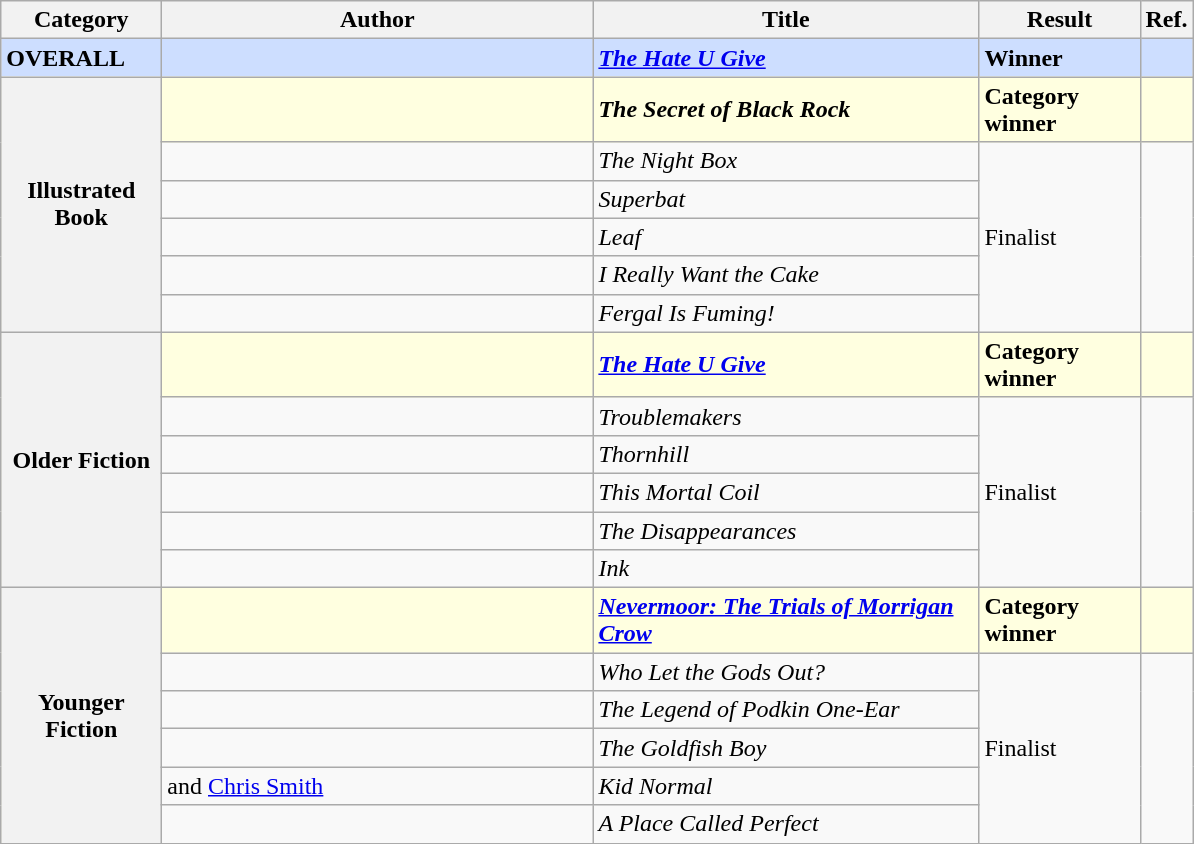<table class="wikitable sortable">
<tr>
<th style="width:100px">Category</th>
<th style="width:280px">Author</th>
<th style="width:250px">Title</th>
<th style="width:100px">Result</th>
<th style="width:20px">Ref.</th>
</tr>
<tr style="background:#cddeff">
<td><strong>OVERALL</strong></td>
<td><strong></strong></td>
<td><strong><em><a href='#'>The Hate U Give</a></em></strong></td>
<td><strong>Winner</strong></td>
<td></td>
</tr>
<tr style="background:lightyellow;">
<th rowspan="6">Illustrated Book</th>
<td><strong></strong></td>
<td><strong><em>The Secret of Black Rock</em></strong></td>
<td><strong>Category winner</strong></td>
<td></td>
</tr>
<tr>
<td></td>
<td><em>The Night Box</em></td>
<td rowspan="5">Finalist</td>
<td rowspan="5"></td>
</tr>
<tr>
<td></td>
<td><em>Superbat</em></td>
</tr>
<tr>
<td></td>
<td><em>Leaf</em></td>
</tr>
<tr>
<td></td>
<td><em>I Really Want the Cake</em></td>
</tr>
<tr>
<td></td>
<td><em>Fergal Is Fuming!</em></td>
</tr>
<tr style="background:lightyellow;">
<th rowspan="6">Older Fiction</th>
<td><strong></strong></td>
<td><strong><em><a href='#'>The Hate U Give</a></em></strong></td>
<td><strong>Category winner</strong></td>
<td></td>
</tr>
<tr>
<td></td>
<td><em>Troublemakers</em></td>
<td rowspan="5">Finalist</td>
<td rowspan="5"></td>
</tr>
<tr>
<td></td>
<td><em>Thornhill</em></td>
</tr>
<tr>
<td></td>
<td><em>This Mortal Coil</em></td>
</tr>
<tr>
<td></td>
<td><em>The Disappearances</em></td>
</tr>
<tr>
<td></td>
<td><em>Ink</em></td>
</tr>
<tr style="background:lightyellow;">
<th rowspan="6">Younger Fiction</th>
<td><strong></strong></td>
<td><strong><em><a href='#'>Nevermoor: The Trials of Morrigan Crow</a></em></strong></td>
<td><strong>Category winner</strong></td>
<td></td>
</tr>
<tr>
<td></td>
<td><em>Who Let the Gods Out?</em></td>
<td rowspan="5">Finalist</td>
<td rowspan="5"></td>
</tr>
<tr>
<td></td>
<td><em>The Legend of Podkin One-Ear</em></td>
</tr>
<tr>
<td></td>
<td><em>The Goldfish Boy</em></td>
</tr>
<tr>
<td> and <a href='#'>Chris Smith</a></td>
<td><em>Kid Normal</em></td>
</tr>
<tr>
<td></td>
<td><em>A Place Called Perfect</em></td>
</tr>
</table>
